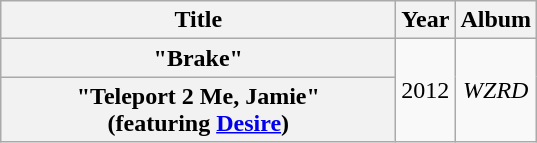<table class="wikitable plainrowheaders" style="text-align:center;">
<tr>
<th scope="col" style="width:16em;">Title</th>
<th scope="col">Year</th>
<th scope="col">Album</th>
</tr>
<tr>
<th scope="row">"Brake"</th>
<td rowspan="2">2012</td>
<td rowspan="2"><em>WZRD</em></td>
</tr>
<tr>
<th scope="row">"Teleport 2 Me, Jamie"<br><span>(featuring <a href='#'>Desire</a>)</span></th>
</tr>
</table>
